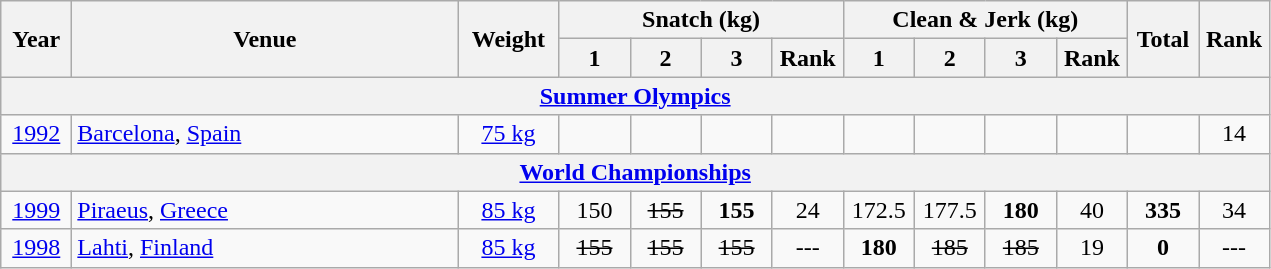<table class = "wikitable" style="text-align:center;">
<tr>
<th rowspan=2 width=40>Year</th>
<th rowspan=2 width=250>Venue</th>
<th rowspan=2 width=60>Weight</th>
<th colspan=4>Snatch (kg)</th>
<th colspan=4>Clean & Jerk (kg)</th>
<th rowspan=2 width=40>Total</th>
<th rowspan=2 width=40>Rank</th>
</tr>
<tr>
<th width=40>1</th>
<th width=40>2</th>
<th width=40>3</th>
<th width=40>Rank</th>
<th width=40>1</th>
<th width=40>2</th>
<th width=40>3</th>
<th width=40>Rank</th>
</tr>
<tr>
<th colspan=13><a href='#'>Summer Olympics</a></th>
</tr>
<tr>
<td><a href='#'>1992</a></td>
<td align=left> <a href='#'>Barcelona</a>, <a href='#'>Spain</a></td>
<td><a href='#'>75 kg</a></td>
<td></td>
<td></td>
<td></td>
<td></td>
<td></td>
<td></td>
<td></td>
<td></td>
<td></td>
<td>14</td>
</tr>
<tr>
<th colspan=13><a href='#'>World Championships</a></th>
</tr>
<tr>
<td><a href='#'>1999</a></td>
<td align=left> <a href='#'>Piraeus</a>, <a href='#'>Greece</a></td>
<td><a href='#'>85 kg</a></td>
<td>150</td>
<td><s>155</s></td>
<td><strong>155</strong></td>
<td>24</td>
<td>172.5</td>
<td>177.5</td>
<td><strong>180</strong></td>
<td>40</td>
<td><strong>335</strong></td>
<td>34</td>
</tr>
<tr>
<td><a href='#'>1998</a></td>
<td align=left> <a href='#'>Lahti</a>, <a href='#'>Finland</a></td>
<td><a href='#'>85 kg</a></td>
<td><s>155</s></td>
<td><s>155</s></td>
<td><s>155</s></td>
<td>---</td>
<td><strong>180</strong></td>
<td><s>185</s></td>
<td><s>185</s></td>
<td>19</td>
<td><strong>0</strong></td>
<td>---</td>
</tr>
</table>
